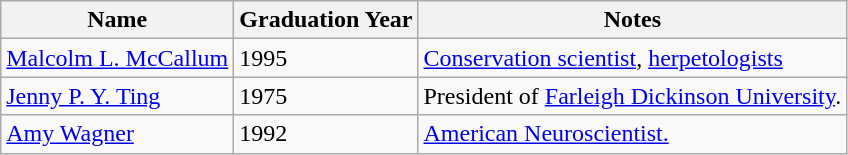<table class="wikitable sortable">
<tr>
<th>Name</th>
<th>Graduation Year</th>
<th>Notes</th>
</tr>
<tr>
<td><a href='#'>Malcolm L. McCallum</a></td>
<td>1995</td>
<td><a href='#'>Conservation scientist</a>, <a href='#'>herpetologists</a></td>
</tr>
<tr>
<td><a href='#'>Jenny P. Y. Ting</a></td>
<td>1975</td>
<td>President of <a href='#'>Farleigh Dickinson University</a>.</td>
</tr>
<tr>
<td><a href='#'>Amy Wagner</a></td>
<td>1992</td>
<td><a href='#'>American Neuroscientist.</a></td>
</tr>
</table>
